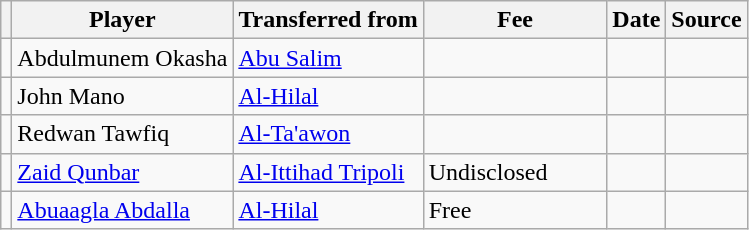<table class="wikitable plainrowheaders sortable">
<tr>
<th></th>
<th scope="col">Player</th>
<th>Transferred from</th>
<th style="width: 115px;">Fee</th>
<th scope="col">Date</th>
<th scope="col">Source</th>
</tr>
<tr>
<td align="center"></td>
<td> Abdulmunem Okasha</td>
<td> <a href='#'>Abu Salim</a></td>
<td></td>
<td></td>
<td></td>
</tr>
<tr>
<td align="center"></td>
<td> John Mano</td>
<td> <a href='#'>Al-Hilal</a></td>
<td></td>
<td></td>
<td></td>
</tr>
<tr>
<td align="center"></td>
<td> Redwan Tawfiq</td>
<td> <a href='#'>Al-Ta'awon</a></td>
<td></td>
<td></td>
<td></td>
</tr>
<tr>
<td align="center"></td>
<td> <a href='#'>Zaid Qunbar</a></td>
<td> <a href='#'>Al-Ittihad Tripoli</a></td>
<td>Undisclosed</td>
<td></td>
<td></td>
</tr>
<tr>
<td align="center"></td>
<td> <a href='#'>Abuaagla Abdalla</a></td>
<td> <a href='#'>Al-Hilal</a></td>
<td>Free</td>
<td></td>
<td></td>
</tr>
</table>
